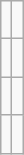<table class=wikitable>
<tr>
<td style="vertical-align:top;" width="50%"><br>
<strong></strong></td>
<td style="vertical-align:top;" width="50%"><br>
<strong><em></em></strong></td>
</tr>
<tr>
<td style="vertical-align:top;" width="50%"><br>
<strong></strong></td>
<td style="vertical-align:top;" width="50%"><br>
<strong></strong></td>
</tr>
<tr>
<td style="vertical-align:top;" width="50%"><br>
<strong></strong></td>
<td style="vertical-align:top;" width="50%"><br>
<strong></strong></td>
</tr>
<tr>
<td style="vertical-align:top;" width="50%"><br>
<strong></strong></td>
</tr>
</table>
